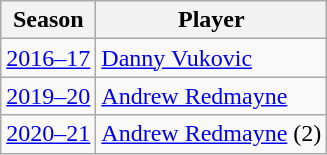<table class="wikitable">
<tr>
<th>Season</th>
<th>Player</th>
</tr>
<tr>
<td><a href='#'>2016–17</a></td>
<td><a href='#'>Danny Vukovic</a></td>
</tr>
<tr>
<td><a href='#'>2019–20</a></td>
<td><a href='#'>Andrew Redmayne</a></td>
</tr>
<tr>
<td><a href='#'>2020–21</a></td>
<td><a href='#'>Andrew Redmayne</a> (2)</td>
</tr>
</table>
